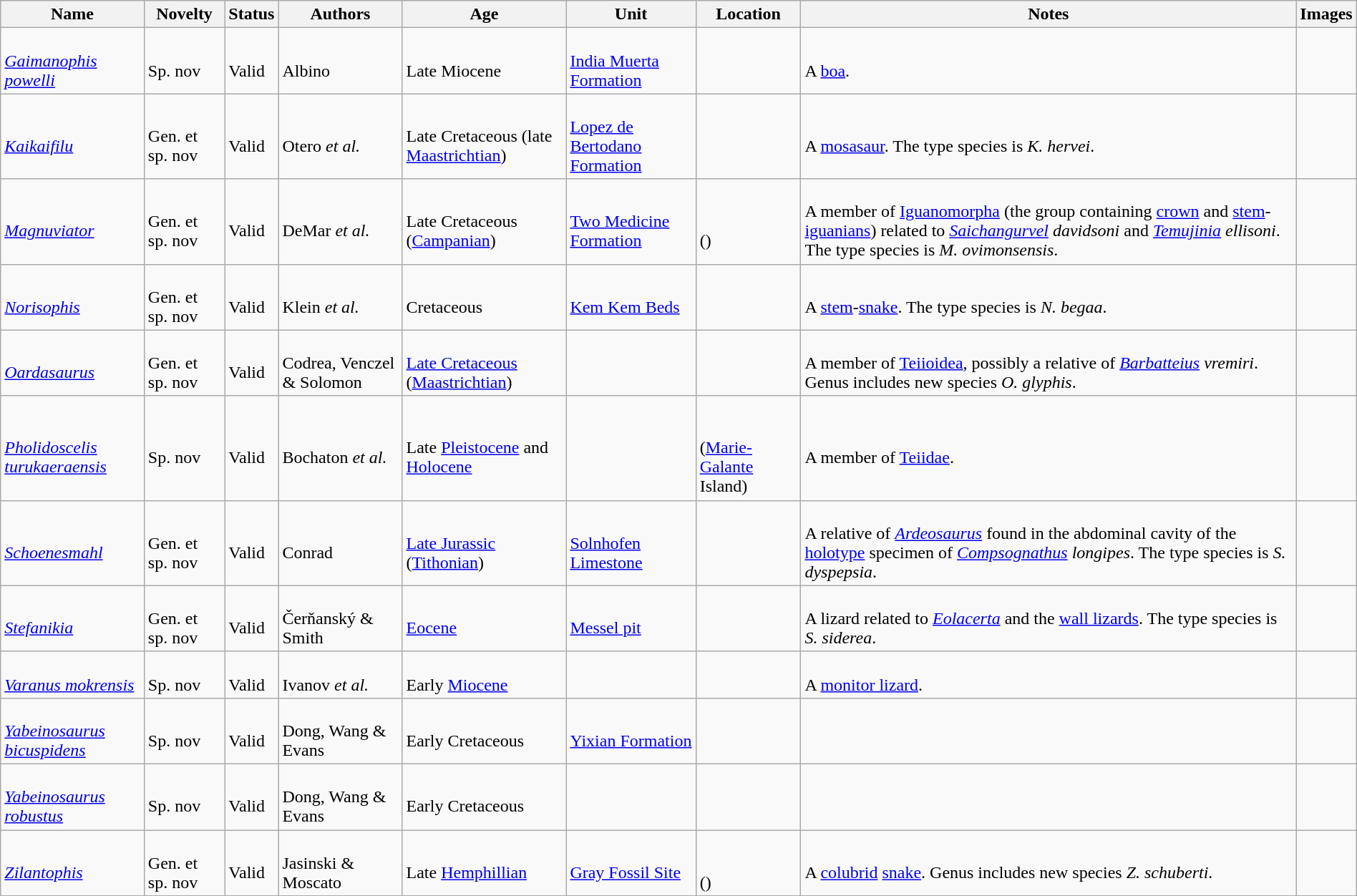<table class="wikitable sortable" align="center" width="100%">
<tr>
<th>Name</th>
<th>Novelty</th>
<th>Status</th>
<th>Authors</th>
<th>Age</th>
<th>Unit</th>
<th>Location</th>
<th>Notes</th>
<th>Images</th>
</tr>
<tr>
<td><br><em><a href='#'>Gaimanophis powelli</a></em></td>
<td><br>Sp. nov</td>
<td><br>Valid</td>
<td><br>Albino</td>
<td><br>Late Miocene</td>
<td><br><a href='#'>India Muerta Formation</a></td>
<td><br></td>
<td><br>A <a href='#'>boa</a>.</td>
<td></td>
</tr>
<tr>
<td><br><em><a href='#'>Kaikaifilu</a></em></td>
<td><br>Gen. et sp. nov</td>
<td><br>Valid</td>
<td><br>Otero <em>et al.</em></td>
<td><br>Late Cretaceous (late <a href='#'>Maastrichtian</a>)</td>
<td><br><a href='#'>Lopez de Bertodano Formation</a></td>
<td><br></td>
<td><br>A <a href='#'>mosasaur</a>. The type species is <em>K. hervei</em>.</td>
<td></td>
</tr>
<tr>
<td><br><em><a href='#'>Magnuviator</a></em></td>
<td><br>Gen. et sp. nov</td>
<td><br>Valid</td>
<td><br>DeMar <em>et al.</em></td>
<td><br>Late Cretaceous (<a href='#'>Campanian</a>)</td>
<td><br><a href='#'>Two Medicine Formation</a></td>
<td><br><br>()</td>
<td><br>A member of <a href='#'>Iguanomorpha</a> (the group containing <a href='#'>crown</a> and <a href='#'>stem</a>-<a href='#'>iguanians</a>) related to <em><a href='#'>Saichangurvel</a> davidsoni</em> and <em><a href='#'>Temujinia</a> ellisoni</em>. The type species is <em>M. ovimonsensis</em>.</td>
<td></td>
</tr>
<tr>
<td><br><em><a href='#'>Norisophis</a></em></td>
<td><br>Gen. et sp. nov</td>
<td><br>Valid</td>
<td><br>Klein <em>et al.</em></td>
<td><br>Cretaceous</td>
<td><br><a href='#'>Kem Kem Beds</a></td>
<td><br></td>
<td><br>A <a href='#'>stem</a>-<a href='#'>snake</a>. The type species is <em>N. begaa</em>.</td>
<td></td>
</tr>
<tr>
<td><br><em><a href='#'>Oardasaurus</a></em></td>
<td><br>Gen. et sp. nov</td>
<td><br>Valid</td>
<td><br>Codrea, Venczel & Solomon</td>
<td><br><a href='#'>Late Cretaceous</a> (<a href='#'>Maastrichtian</a>)</td>
<td></td>
<td><br></td>
<td><br>A member of <a href='#'>Teiioidea</a>, possibly a relative of <em><a href='#'>Barbatteius</a> vremiri</em>. Genus includes new species <em>O. glyphis</em>.</td>
<td></td>
</tr>
<tr>
<td><br><em><a href='#'>Pholidoscelis turukaeraensis</a></em></td>
<td><br>Sp. nov</td>
<td><br>Valid</td>
<td><br>Bochaton <em>et al.</em></td>
<td><br>Late <a href='#'>Pleistocene</a> and <a href='#'>Holocene</a></td>
<td></td>
<td><br><br>(<a href='#'>Marie-Galante</a> Island)</td>
<td><br>A member of <a href='#'>Teiidae</a>.</td>
<td></td>
</tr>
<tr>
<td><br><em><a href='#'>Schoenesmahl</a></em></td>
<td><br>Gen. et sp. nov</td>
<td><br>Valid</td>
<td><br>Conrad</td>
<td><br><a href='#'>Late Jurassic</a> (<a href='#'>Tithonian</a>)</td>
<td><br><a href='#'>Solnhofen Limestone</a></td>
<td><br></td>
<td><br>A relative of <em><a href='#'>Ardeosaurus</a></em> found in the abdominal cavity of the <a href='#'>holotype</a> specimen of <em><a href='#'>Compsognathus</a> longipes</em>. The type species is <em>S. dyspepsia</em>.</td>
<td></td>
</tr>
<tr>
<td><br><em><a href='#'>Stefanikia</a></em></td>
<td><br>Gen. et sp. nov</td>
<td><br>Valid</td>
<td><br>Čerňanský & Smith</td>
<td><br><a href='#'>Eocene</a></td>
<td><br><a href='#'>Messel pit</a></td>
<td><br></td>
<td><br>A lizard related to <em><a href='#'>Eolacerta</a></em> and the <a href='#'>wall lizards</a>. The type species is <em>S. siderea</em>.</td>
<td></td>
</tr>
<tr>
<td><br><em><a href='#'>Varanus mokrensis</a></em></td>
<td><br>Sp. nov</td>
<td><br>Valid</td>
<td><br>Ivanov <em>et al.</em></td>
<td><br>Early <a href='#'>Miocene</a></td>
<td></td>
<td><br></td>
<td><br>A <a href='#'>monitor lizard</a>.</td>
<td></td>
</tr>
<tr>
<td><br><em><a href='#'>Yabeinosaurus bicuspidens</a></em></td>
<td><br>Sp. nov</td>
<td><br>Valid</td>
<td><br>Dong, Wang & Evans</td>
<td><br>Early Cretaceous</td>
<td><br><a href='#'>Yixian Formation</a></td>
<td><br></td>
<td></td>
<td></td>
</tr>
<tr>
<td><br><em><a href='#'>Yabeinosaurus robustus</a></em></td>
<td><br>Sp. nov</td>
<td><br>Valid</td>
<td><br>Dong, Wang & Evans</td>
<td><br>Early Cretaceous</td>
<td></td>
<td><br></td>
<td></td>
<td></td>
</tr>
<tr>
<td><br><em><a href='#'>Zilantophis</a></em></td>
<td><br>Gen. et sp. nov</td>
<td><br>Valid</td>
<td><br>Jasinski & Moscato</td>
<td><br>Late <a href='#'>Hemphillian</a></td>
<td><br><a href='#'>Gray Fossil Site</a></td>
<td><br><br>()</td>
<td><br>A <a href='#'>colubrid</a> <a href='#'>snake</a>. Genus includes new species <em>Z. schuberti</em>.</td>
<td></td>
</tr>
<tr>
</tr>
</table>
